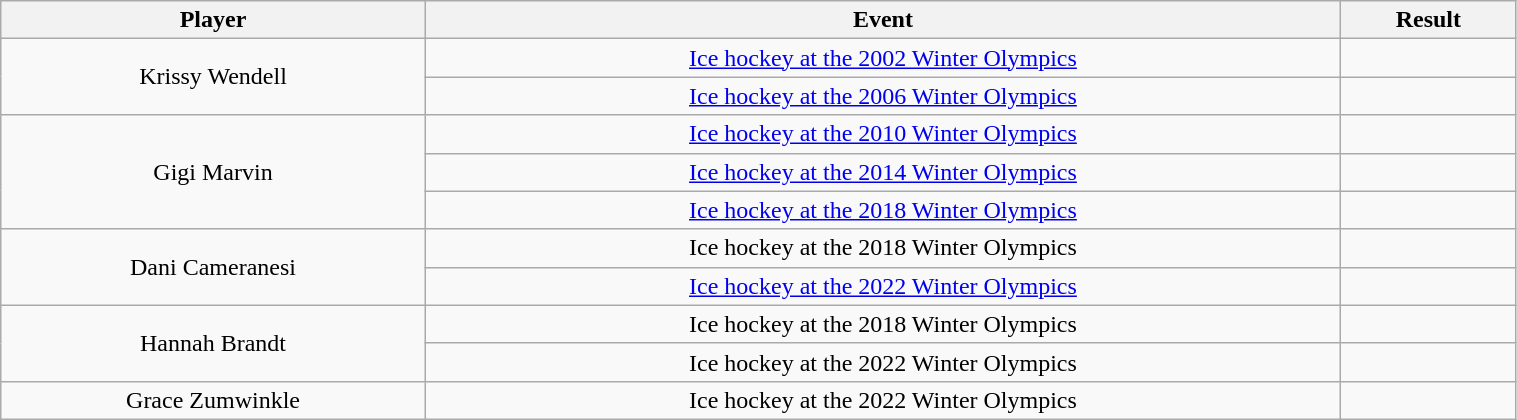<table class="wikitable sortable" width="80%" style="text-align:center;">
<tr>
<th><strong>Player</strong></th>
<th><strong>Event</strong></th>
<th><strong>Result</strong></th>
</tr>
<tr>
<td rowspan="2">Krissy Wendell</td>
<td><a href='#'>Ice hockey at the 2002 Winter Olympics</a></td>
<td></td>
</tr>
<tr>
<td><a href='#'>Ice hockey at the 2006 Winter Olympics</a></td>
<td></td>
</tr>
<tr>
<td rowspan="3">Gigi Marvin</td>
<td><a href='#'>Ice hockey at the 2010 Winter Olympics</a></td>
<td></td>
</tr>
<tr>
<td><a href='#'>Ice hockey at the 2014 Winter Olympics</a></td>
<td></td>
</tr>
<tr>
<td><a href='#'>Ice hockey at the 2018 Winter Olympics</a></td>
<td></td>
</tr>
<tr>
<td rowspan="2">Dani Cameranesi</td>
<td>Ice hockey at the 2018 Winter Olympics</td>
<td></td>
</tr>
<tr>
<td><a href='#'>Ice hockey at the 2022 Winter Olympics</a></td>
<td></td>
</tr>
<tr>
<td rowspan="2">Hannah Brandt</td>
<td>Ice hockey at the 2018 Winter Olympics</td>
<td></td>
</tr>
<tr>
<td>Ice hockey at the 2022 Winter Olympics</td>
<td></td>
</tr>
<tr>
<td>Grace Zumwinkle</td>
<td>Ice hockey at the 2022 Winter Olympics</td>
<td></td>
</tr>
</table>
